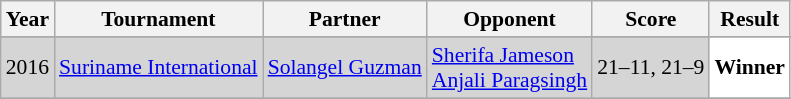<table class="sortable wikitable" style="font-size: 90%;">
<tr>
<th>Year</th>
<th>Tournament</th>
<th>Partner</th>
<th>Opponent</th>
<th>Score</th>
<th>Result</th>
</tr>
<tr>
</tr>
<tr style="background:#D5D5D5">
<td align="center">2016</td>
<td align="left"><a href='#'>Suriname International</a></td>
<td align="left"> <a href='#'>Solangel Guzman</a></td>
<td align="left"> <a href='#'>Sherifa Jameson</a><br> <a href='#'>Anjali Paragsingh</a></td>
<td align="left">21–11, 21–9</td>
<td style="text-align:left; background:white"> <strong>Winner</strong></td>
</tr>
<tr>
</tr>
</table>
